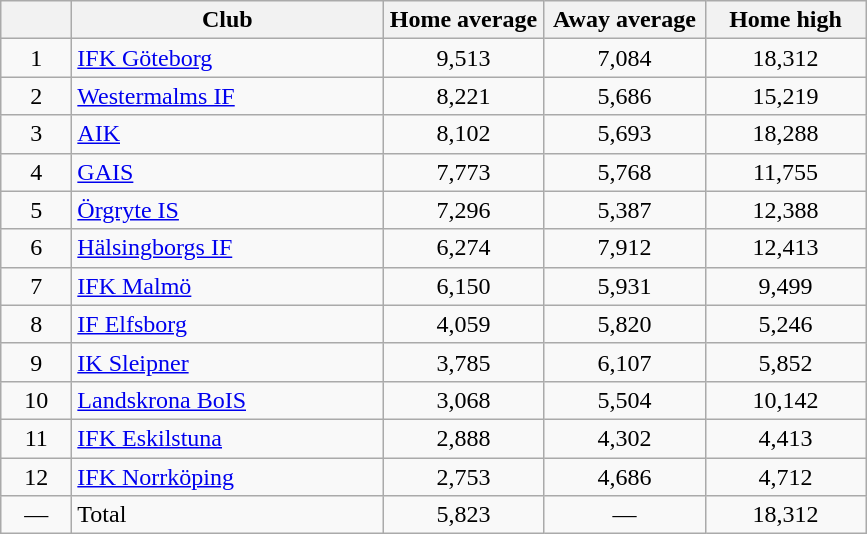<table class="wikitable" style="text-align: center;">
<tr>
<th style="width: 40px;"></th>
<th style="width: 200px;">Club</th>
<th style="width: 100px;">Home average</th>
<th style="width: 100px;">Away average</th>
<th style="width: 100px;">Home high</th>
</tr>
<tr>
<td>1</td>
<td style="text-align: left;"><a href='#'>IFK Göteborg</a></td>
<td>9,513</td>
<td>7,084</td>
<td>18,312</td>
</tr>
<tr>
<td>2</td>
<td style="text-align: left;"><a href='#'>Westermalms IF</a></td>
<td>8,221</td>
<td>5,686</td>
<td>15,219</td>
</tr>
<tr>
<td>3</td>
<td style="text-align: left;"><a href='#'>AIK</a></td>
<td>8,102</td>
<td>5,693</td>
<td>18,288</td>
</tr>
<tr>
<td>4</td>
<td style="text-align: left;"><a href='#'>GAIS</a></td>
<td>7,773</td>
<td>5,768</td>
<td>11,755</td>
</tr>
<tr>
<td>5</td>
<td style="text-align: left;"><a href='#'>Örgryte IS</a></td>
<td>7,296</td>
<td>5,387</td>
<td>12,388</td>
</tr>
<tr>
<td>6</td>
<td style="text-align: left;"><a href='#'>Hälsingborgs IF</a></td>
<td>6,274</td>
<td>7,912</td>
<td>12,413</td>
</tr>
<tr>
<td>7</td>
<td style="text-align: left;"><a href='#'>IFK Malmö</a></td>
<td>6,150</td>
<td>5,931</td>
<td>9,499</td>
</tr>
<tr>
<td>8</td>
<td style="text-align: left;"><a href='#'>IF Elfsborg</a></td>
<td>4,059</td>
<td>5,820</td>
<td>5,246</td>
</tr>
<tr>
<td>9</td>
<td style="text-align: left;"><a href='#'>IK Sleipner</a></td>
<td>3,785</td>
<td>6,107</td>
<td>5,852</td>
</tr>
<tr>
<td>10</td>
<td style="text-align: left;"><a href='#'>Landskrona BoIS</a></td>
<td>3,068</td>
<td>5,504</td>
<td>10,142</td>
</tr>
<tr>
<td>11</td>
<td style="text-align: left;"><a href='#'>IFK Eskilstuna</a></td>
<td>2,888</td>
<td>4,302</td>
<td>4,413</td>
</tr>
<tr>
<td>12</td>
<td style="text-align: left;"><a href='#'>IFK Norrköping</a></td>
<td>2,753</td>
<td>4,686</td>
<td>4,712</td>
</tr>
<tr>
<td>—</td>
<td style="text-align: left;">Total</td>
<td>5,823</td>
<td>—</td>
<td>18,312</td>
</tr>
</table>
